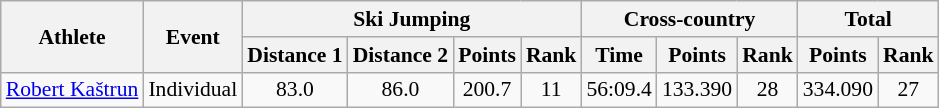<table class="wikitable" style="font-size:90%">
<tr>
<th rowspan="2">Athlete</th>
<th rowspan="2">Event</th>
<th colspan="4">Ski Jumping</th>
<th colspan="3">Cross-country</th>
<th colspan="2">Total</th>
</tr>
<tr>
<th>Distance 1</th>
<th>Distance 2</th>
<th>Points</th>
<th>Rank</th>
<th>Time</th>
<th>Points</th>
<th>Rank</th>
<th>Points</th>
<th>Rank</th>
</tr>
<tr>
<td><a href='#'>Robert Kaštrun</a></td>
<td>Individual</td>
<td align="center">83.0</td>
<td align="center">86.0</td>
<td align="center">200.7</td>
<td align="center">11</td>
<td align="center">56:09.4</td>
<td align="center">133.390</td>
<td align="center">28</td>
<td align="center">334.090</td>
<td align="center">27</td>
</tr>
</table>
